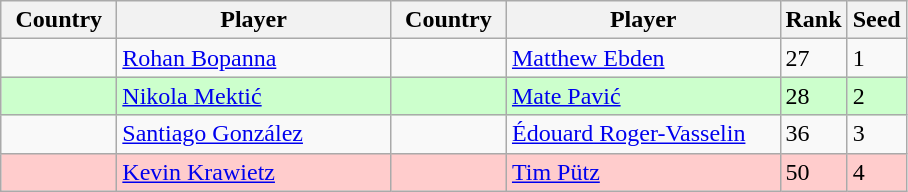<table class="wikitable">
<tr>
<th width="70">Country</th>
<th width="175">Player</th>
<th width="70">Country</th>
<th width="175">Player</th>
<th>Rank</th>
<th>Seed</th>
</tr>
<tr>
<td></td>
<td><a href='#'>Rohan Bopanna</a></td>
<td></td>
<td><a href='#'>Matthew Ebden</a></td>
<td>27</td>
<td>1</td>
</tr>
<tr bgcolor=#cfc>
<td></td>
<td><a href='#'>Nikola Mektić</a></td>
<td></td>
<td><a href='#'>Mate Pavić</a></td>
<td>28</td>
<td>2</td>
</tr>
<tr>
<td></td>
<td><a href='#'>Santiago González</a></td>
<td></td>
<td><a href='#'>Édouard Roger-Vasselin</a></td>
<td>36</td>
<td>3</td>
</tr>
<tr bgcolor=#fcc>
<td></td>
<td><a href='#'>Kevin Krawietz</a></td>
<td></td>
<td><a href='#'>Tim Pütz</a></td>
<td>50</td>
<td>4</td>
</tr>
</table>
